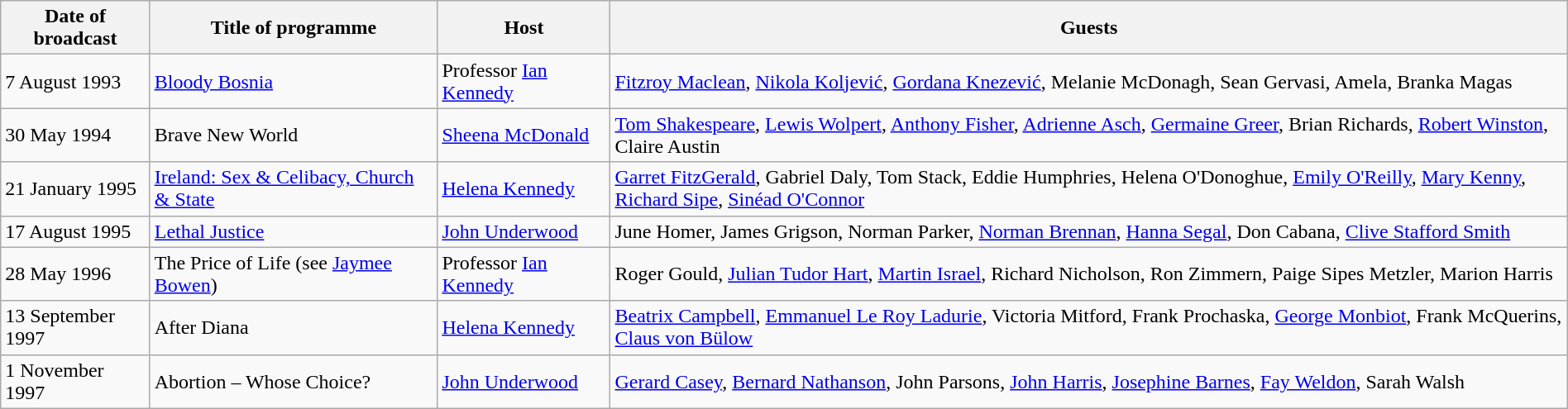<table class="wikitable" style="margin: 1em auto 1em auto">
<tr>
<th>Date of broadcast</th>
<th>Title of programme</th>
<th>Host</th>
<th>Guests</th>
</tr>
<tr>
<td>7 August 1993</td>
<td><a href='#'>Bloody Bosnia</a></td>
<td>Professor <a href='#'>Ian Kennedy</a></td>
<td><a href='#'>Fitzroy Maclean</a>, <a href='#'>Nikola Koljević</a>, <a href='#'>Gordana Knezević</a>, Melanie McDonagh, Sean Gervasi, Amela, Branka Magas</td>
</tr>
<tr>
<td>30 May 1994</td>
<td>Brave New World</td>
<td><a href='#'>Sheena McDonald</a></td>
<td><a href='#'>Tom Shakespeare</a>, <a href='#'>Lewis Wolpert</a>, <a href='#'>Anthony Fisher</a>, <a href='#'>Adrienne Asch</a>, <a href='#'>Germaine Greer</a>, Brian Richards, <a href='#'>Robert Winston</a>, Claire Austin</td>
</tr>
<tr>
<td>21 January 1995</td>
<td><a href='#'>Ireland: Sex & Celibacy, Church & State</a></td>
<td><a href='#'>Helena Kennedy</a></td>
<td><a href='#'>Garret FitzGerald</a>, Gabriel Daly, Tom Stack, Eddie Humphries, Helena O'Donoghue, <a href='#'>Emily O'Reilly</a>, <a href='#'>Mary Kenny</a>, <a href='#'>Richard Sipe</a>, <a href='#'>Sinéad O'Connor</a></td>
</tr>
<tr>
<td>17 August 1995</td>
<td><a href='#'>Lethal Justice</a></td>
<td><a href='#'>John Underwood</a></td>
<td>June Homer, James Grigson, Norman Parker, <a href='#'>Norman Brennan</a>, <a href='#'>Hanna Segal</a>, Don Cabana, <a href='#'>Clive Stafford Smith</a></td>
</tr>
<tr>
<td>28 May 1996</td>
<td>The Price of Life (see <a href='#'>Jaymee Bowen</a>)</td>
<td>Professor <a href='#'>Ian Kennedy</a></td>
<td>Roger Gould, <a href='#'>Julian Tudor Hart</a>, <a href='#'>Martin Israel</a>, Richard Nicholson, Ron Zimmern, Paige Sipes Metzler, Marion Harris</td>
</tr>
<tr>
<td>13 September 1997</td>
<td>After Diana</td>
<td><a href='#'>Helena Kennedy</a></td>
<td><a href='#'>Beatrix Campbell</a>, <a href='#'>Emmanuel Le Roy Ladurie</a>, Victoria Mitford, Frank Prochaska, <a href='#'>George Monbiot</a>, Frank McQuerins, <a href='#'>Claus von Bülow</a></td>
</tr>
<tr>
<td>1 November 1997</td>
<td>Abortion – Whose Choice?</td>
<td><a href='#'>John Underwood</a></td>
<td><a href='#'>Gerard Casey</a>, <a href='#'>Bernard Nathanson</a>, John Parsons, <a href='#'>John Harris</a>, <a href='#'>Josephine Barnes</a>, <a href='#'>Fay Weldon</a>, Sarah Walsh</td>
</tr>
</table>
